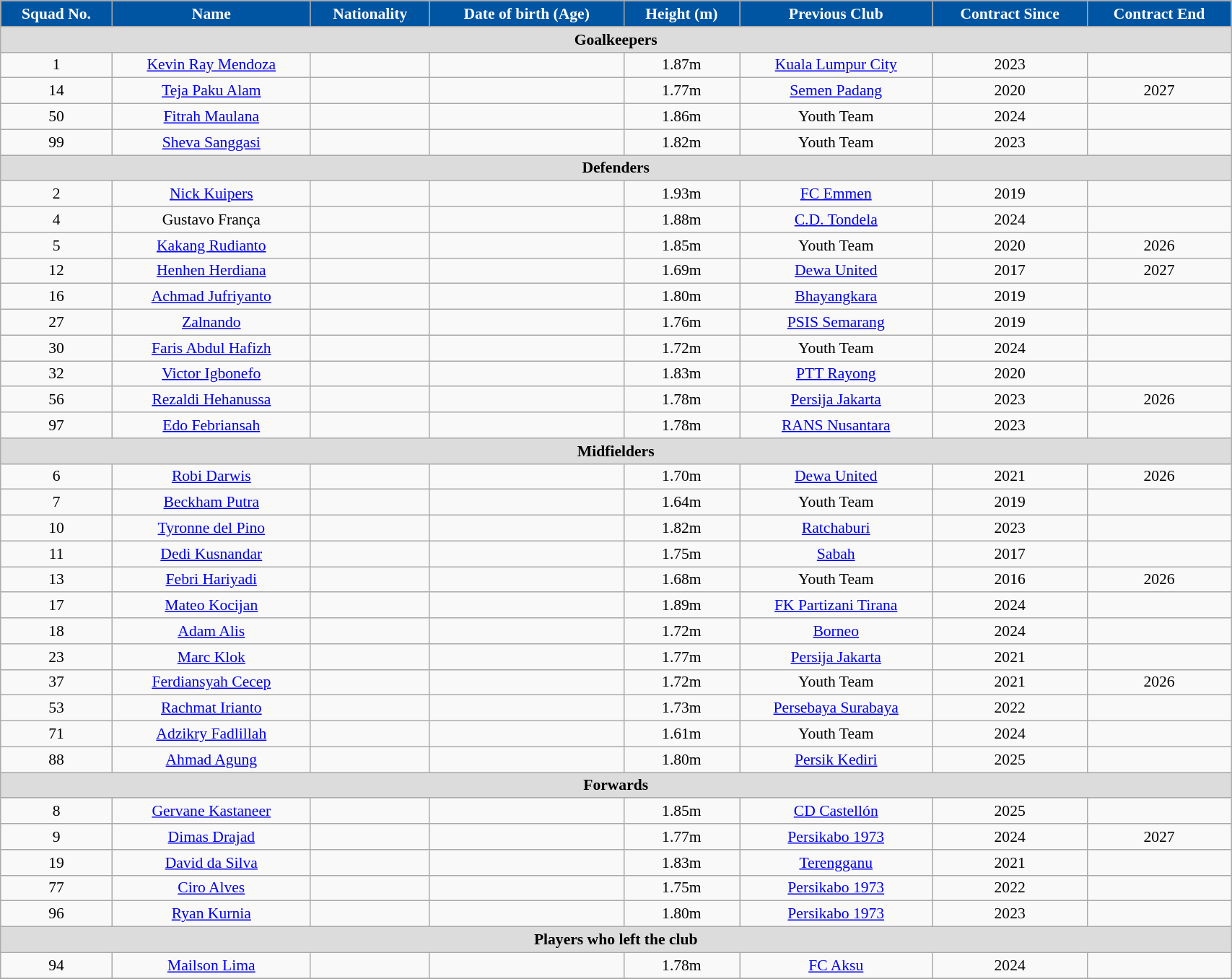<table class="wikitable" style="text-align:center; font-size:90%; width:90%;">
<tr>
<th style="background:#0055a2; color:white; text-align:center;">Squad No.</th>
<th style="background:#0055a2; color:white; text-align:center;">Name</th>
<th style="background:#0055a2; color:white; text-align:center;">Nationality</th>
<th style="background:#0055a2; color:white; text-align:center;">Date of birth (Age)</th>
<th style="background:#0055a2; color:white; text-align:center;">Height (m)</th>
<th style="background:#0055a2; color:white; text-align:center;">Previous Club</th>
<th style="background:#0055a2; color:white; text-align:center;">Contract Since</th>
<th style="background:#0055a2; color:white; text-align:center;">Contract End</th>
</tr>
<tr>
<th colspan="8" style="background:#DCDCDC; text-align:center;">Goalkeepers</th>
</tr>
<tr>
<td>1</td>
<td><a href='#'>Kevin Ray Mendoza</a></td>
<td></td>
<td></td>
<td>1.87m</td>
<td> <a href='#'>Kuala Lumpur City</a></td>
<td>2023</td>
<td></td>
</tr>
<tr>
<td>14</td>
<td><a href='#'>Teja Paku Alam</a></td>
<td></td>
<td></td>
<td>1.77m</td>
<td> <a href='#'>Semen Padang</a></td>
<td>2020</td>
<td>2027</td>
</tr>
<tr>
<td>50</td>
<td><a href='#'>Fitrah Maulana</a></td>
<td></td>
<td></td>
<td>1.86m</td>
<td>Youth Team</td>
<td>2024</td>
<td></td>
</tr>
<tr>
<td>99</td>
<td><a href='#'>Sheva Sanggasi</a></td>
<td></td>
<td></td>
<td>1.82m</td>
<td>Youth Team</td>
<td>2023</td>
<td></td>
</tr>
<tr>
<th colspan="8" style="background:#DCDCDC; text-align:center;">Defenders</th>
</tr>
<tr>
<td>2</td>
<td><a href='#'>Nick Kuipers</a></td>
<td></td>
<td></td>
<td>1.93m</td>
<td> <a href='#'>FC Emmen</a></td>
<td>2019</td>
<td></td>
</tr>
<tr>
<td>4</td>
<td>Gustavo França</td>
<td></td>
<td></td>
<td>1.88m</td>
<td> <a href='#'>C.D. Tondela</a></td>
<td>2024</td>
<td></td>
</tr>
<tr>
<td>5</td>
<td><a href='#'>Kakang Rudianto</a></td>
<td></td>
<td></td>
<td>1.85m</td>
<td>Youth Team</td>
<td>2020</td>
<td>2026</td>
</tr>
<tr>
<td>12</td>
<td><a href='#'>Henhen Herdiana</a></td>
<td></td>
<td></td>
<td>1.69m</td>
<td> <a href='#'>Dewa United</a></td>
<td>2017</td>
<td>2027</td>
</tr>
<tr>
<td>16</td>
<td><a href='#'>Achmad Jufriyanto</a></td>
<td></td>
<td></td>
<td>1.80m</td>
<td> <a href='#'>Bhayangkara</a></td>
<td>2019</td>
<td></td>
</tr>
<tr>
<td>27</td>
<td><a href='#'>Zalnando</a></td>
<td></td>
<td></td>
<td>1.76m</td>
<td> <a href='#'>PSIS Semarang</a></td>
<td>2019</td>
<td></td>
</tr>
<tr>
<td>30</td>
<td><a href='#'>Faris Abdul Hafizh</a></td>
<td></td>
<td></td>
<td>1.72m</td>
<td>Youth Team</td>
<td>2024</td>
<td></td>
</tr>
<tr>
<td>32</td>
<td><a href='#'>Victor Igbonefo</a></td>
<td></td>
<td></td>
<td>1.83m</td>
<td> <a href='#'>PTT Rayong</a></td>
<td>2020</td>
<td></td>
</tr>
<tr>
<td>56</td>
<td><a href='#'>Rezaldi Hehanussa</a></td>
<td></td>
<td></td>
<td>1.78m</td>
<td> <a href='#'>Persija Jakarta</a></td>
<td>2023</td>
<td>2026</td>
</tr>
<tr>
<td>97</td>
<td><a href='#'>Edo Febriansah</a></td>
<td></td>
<td></td>
<td>1.78m</td>
<td> <a href='#'>RANS Nusantara</a></td>
<td>2023</td>
<td></td>
</tr>
<tr>
<th colspan="8" style="background:#DCDCDC; text-align:center;">Midfielders</th>
</tr>
<tr>
<td>6</td>
<td><a href='#'>Robi Darwis</a></td>
<td></td>
<td></td>
<td>1.70m</td>
<td> <a href='#'>Dewa United</a></td>
<td>2021</td>
<td>2026</td>
</tr>
<tr>
<td>7</td>
<td><a href='#'>Beckham Putra</a></td>
<td></td>
<td></td>
<td>1.64m</td>
<td>Youth Team</td>
<td>2019</td>
<td></td>
</tr>
<tr>
<td>10</td>
<td><a href='#'>Tyronne del Pino</a></td>
<td></td>
<td></td>
<td>1.82m</td>
<td> <a href='#'>Ratchaburi</a></td>
<td>2023</td>
<td></td>
</tr>
<tr>
<td>11</td>
<td><a href='#'>Dedi Kusnandar</a></td>
<td></td>
<td></td>
<td>1.75m</td>
<td> <a href='#'>Sabah</a></td>
<td>2017</td>
<td></td>
</tr>
<tr>
<td>13</td>
<td><a href='#'>Febri Hariyadi</a></td>
<td></td>
<td></td>
<td>1.68m</td>
<td>Youth Team</td>
<td>2016</td>
<td>2026</td>
</tr>
<tr>
<td>17</td>
<td><a href='#'>Mateo Kocijan</a></td>
<td></td>
<td></td>
<td>1.89m</td>
<td> <a href='#'>FK Partizani Tirana</a></td>
<td>2024</td>
<td></td>
</tr>
<tr>
<td>18</td>
<td><a href='#'>Adam Alis</a></td>
<td></td>
<td></td>
<td>1.72m</td>
<td> <a href='#'>Borneo</a></td>
<td>2024</td>
<td></td>
</tr>
<tr>
<td>23</td>
<td><a href='#'>Marc Klok</a></td>
<td></td>
<td></td>
<td>1.77m</td>
<td> <a href='#'>Persija Jakarta</a></td>
<td>2021</td>
<td></td>
</tr>
<tr>
<td>37</td>
<td><a href='#'>Ferdiansyah Cecep</a></td>
<td></td>
<td></td>
<td>1.72m</td>
<td>Youth Team</td>
<td>2021</td>
<td>2026</td>
</tr>
<tr>
<td>53</td>
<td><a href='#'>Rachmat Irianto</a></td>
<td></td>
<td></td>
<td>1.73m</td>
<td> <a href='#'>Persebaya Surabaya</a></td>
<td>2022</td>
<td></td>
</tr>
<tr>
<td>71</td>
<td><a href='#'>Adzikry Fadlillah</a></td>
<td></td>
<td></td>
<td>1.61m</td>
<td>Youth Team</td>
<td>2024</td>
<td></td>
</tr>
<tr>
<td>88</td>
<td><a href='#'>Ahmad Agung</a></td>
<td></td>
<td></td>
<td>1.80m</td>
<td> <a href='#'>Persik Kediri</a></td>
<td>2025</td>
<td></td>
</tr>
<tr>
<th colspan="8" style="background:#DCDCDC; text-align:center;">Forwards</th>
</tr>
<tr>
<td>8</td>
<td><a href='#'>Gervane Kastaneer</a></td>
<td></td>
<td></td>
<td>1.85m</td>
<td> <a href='#'>CD Castellón</a></td>
<td>2025</td>
<td></td>
</tr>
<tr>
<td>9</td>
<td><a href='#'>Dimas Drajad</a></td>
<td></td>
<td></td>
<td>1.77m</td>
<td> <a href='#'>Persikabo 1973</a></td>
<td>2024</td>
<td>2027</td>
</tr>
<tr>
<td>19</td>
<td><a href='#'>David da Silva</a></td>
<td></td>
<td></td>
<td>1.83m</td>
<td> <a href='#'>Terengganu</a></td>
<td>2021</td>
<td></td>
</tr>
<tr>
<td>77</td>
<td><a href='#'>Ciro Alves</a></td>
<td></td>
<td></td>
<td>1.75m</td>
<td> <a href='#'>Persikabo 1973</a></td>
<td>2022</td>
<td></td>
</tr>
<tr>
<td>96</td>
<td><a href='#'>Ryan Kurnia</a></td>
<td></td>
<td></td>
<td>1.80m</td>
<td> <a href='#'>Persikabo 1973</a></td>
<td>2023</td>
<td></td>
</tr>
<tr>
<th colspan="8" style="background:#DCDCDC; text-align:center;">Players who left the club</th>
</tr>
<tr>
<td>94</td>
<td><a href='#'>Mailson Lima</a></td>
<td></td>
<td></td>
<td>1.78m</td>
<td> <a href='#'>FC Aksu</a></td>
<td>2024</td>
<td></td>
</tr>
<tr>
</tr>
</table>
